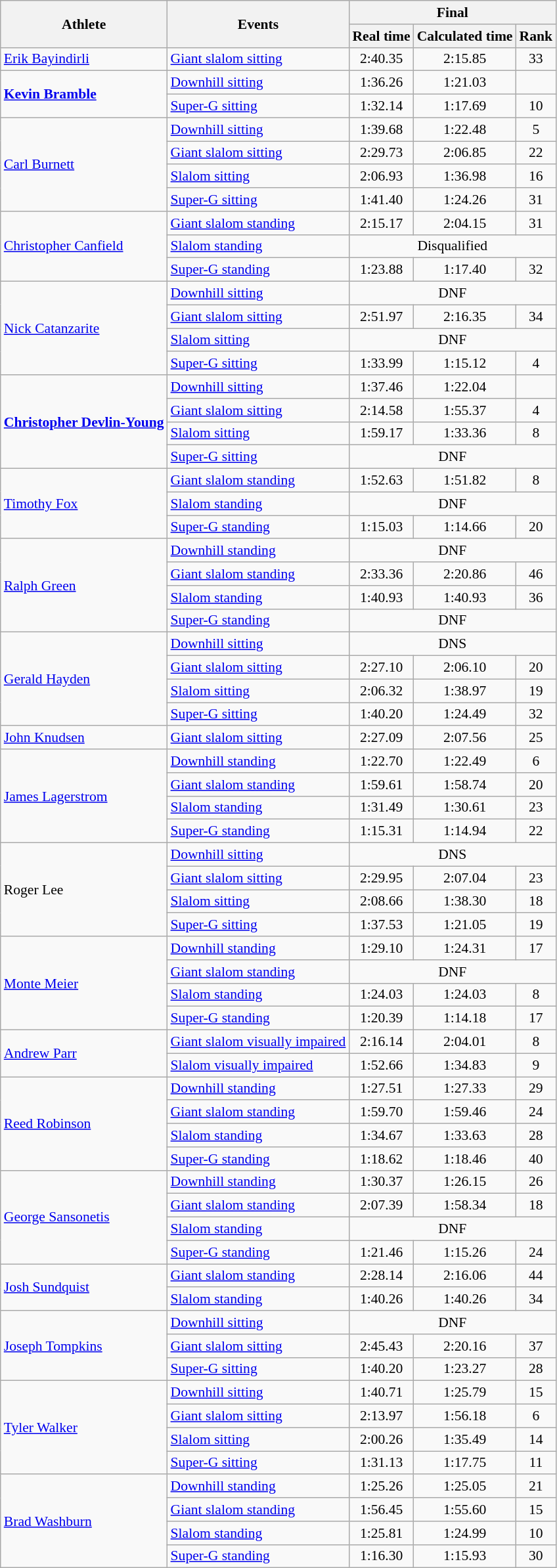<table class="wikitable" style="font-size:90%">
<tr>
<th rowspan="2">Athlete</th>
<th rowspan="2">Events</th>
<th colspan="3">Final</th>
</tr>
<tr>
<th>Real time</th>
<th>Calculated time</th>
<th>Rank</th>
</tr>
<tr>
<td><a href='#'>Erik Bayindirli</a></td>
<td><a href='#'>Giant slalom sitting</a></td>
<td align="center">2:40.35</td>
<td align="center">2:15.85</td>
<td align="center">33</td>
</tr>
<tr>
<td rowspan="2"><strong><a href='#'>Kevin Bramble</a></strong></td>
<td><a href='#'>Downhill sitting</a></td>
<td align="center">1:36.26</td>
<td align="center">1:21.03</td>
<td align="center"></td>
</tr>
<tr>
<td><a href='#'>Super-G sitting</a></td>
<td align="center">1:32.14</td>
<td align="center">1:17.69</td>
<td align="center">10</td>
</tr>
<tr>
<td rowspan="4"><a href='#'>Carl Burnett</a></td>
<td><a href='#'>Downhill sitting</a></td>
<td align="center">1:39.68</td>
<td align="center">1:22.48</td>
<td align="center">5</td>
</tr>
<tr>
<td><a href='#'>Giant slalom sitting</a></td>
<td align="center">2:29.73</td>
<td align="center">2:06.85</td>
<td align="center">22</td>
</tr>
<tr>
<td><a href='#'>Slalom sitting</a></td>
<td align="center">2:06.93</td>
<td align="center">1:36.98</td>
<td align="center">16</td>
</tr>
<tr>
<td><a href='#'>Super-G sitting</a></td>
<td align="center">1:41.40</td>
<td align="center">1:24.26</td>
<td align="center">31</td>
</tr>
<tr>
<td rowspan="3"><a href='#'>Christopher Canfield</a></td>
<td><a href='#'>Giant slalom standing</a></td>
<td align="center">2:15.17</td>
<td align="center">2:04.15</td>
<td align="center">31</td>
</tr>
<tr>
<td><a href='#'>Slalom standing</a></td>
<td align="center" colspan="3">Disqualified</td>
</tr>
<tr>
<td><a href='#'>Super-G standing</a></td>
<td align="center">1:23.88</td>
<td align="center">1:17.40</td>
<td align="center">32</td>
</tr>
<tr>
<td rowspan="4"><a href='#'>Nick Catanzarite</a></td>
<td><a href='#'>Downhill sitting</a></td>
<td align="center" colspan="3">DNF</td>
</tr>
<tr>
<td><a href='#'>Giant slalom sitting</a></td>
<td align="center">2:51.97</td>
<td align="center">2:16.35</td>
<td align="center">34</td>
</tr>
<tr>
<td><a href='#'>Slalom sitting</a></td>
<td align="center" colspan="3">DNF</td>
</tr>
<tr>
<td><a href='#'>Super-G sitting</a></td>
<td align="center">1:33.99</td>
<td align="center">1:15.12</td>
<td align="center">4</td>
</tr>
<tr>
<td rowspan="4"><strong><a href='#'>Christopher Devlin-Young</a></strong></td>
<td><a href='#'>Downhill sitting</a></td>
<td align="center">1:37.46</td>
<td align="center">1:22.04</td>
<td align="center"></td>
</tr>
<tr>
<td><a href='#'>Giant slalom sitting</a></td>
<td align="center">2:14.58</td>
<td align="center">1:55.37</td>
<td align="center">4</td>
</tr>
<tr>
<td><a href='#'>Slalom sitting</a></td>
<td align="center">1:59.17</td>
<td align="center">1:33.36</td>
<td align="center">8</td>
</tr>
<tr>
<td><a href='#'>Super-G sitting</a></td>
<td align="center" colspan="3">DNF</td>
</tr>
<tr>
<td rowspan="3"><a href='#'>Timothy Fox</a></td>
<td><a href='#'>Giant slalom standing</a></td>
<td align="center">1:52.63</td>
<td align="center">1:51.82</td>
<td align="center">8</td>
</tr>
<tr>
<td><a href='#'>Slalom standing</a></td>
<td align="center" colspan="3">DNF</td>
</tr>
<tr>
<td><a href='#'>Super-G standing</a></td>
<td align="center">1:15.03</td>
<td align="center">1:14.66</td>
<td align="center">20</td>
</tr>
<tr>
<td rowspan="4"><a href='#'>Ralph Green</a></td>
<td><a href='#'>Downhill standing</a></td>
<td align="center" colspan="3">DNF</td>
</tr>
<tr>
<td><a href='#'>Giant slalom standing</a></td>
<td align="center">2:33.36</td>
<td align="center">2:20.86</td>
<td align="center">46</td>
</tr>
<tr>
<td><a href='#'>Slalom standing</a></td>
<td align="center">1:40.93</td>
<td align="center">1:40.93</td>
<td align="center">36</td>
</tr>
<tr>
<td><a href='#'>Super-G standing</a></td>
<td align="center" colspan="3">DNF</td>
</tr>
<tr>
<td rowspan="4"><a href='#'>Gerald Hayden</a></td>
<td><a href='#'>Downhill sitting</a></td>
<td align="center" colspan="3">DNS</td>
</tr>
<tr>
<td><a href='#'>Giant slalom sitting</a></td>
<td align="center">2:27.10</td>
<td align="center">2:06.10</td>
<td align="center">20</td>
</tr>
<tr>
<td><a href='#'>Slalom sitting</a></td>
<td align="center">2:06.32</td>
<td align="center">1:38.97</td>
<td align="center">19</td>
</tr>
<tr>
<td><a href='#'>Super-G sitting</a></td>
<td align="center">1:40.20</td>
<td align="center">1:24.49</td>
<td align="center">32</td>
</tr>
<tr>
<td><a href='#'>John Knudsen</a></td>
<td><a href='#'>Giant slalom sitting</a></td>
<td align="center">2:27.09</td>
<td align="center">2:07.56</td>
<td align="center">25</td>
</tr>
<tr>
<td rowspan="4"><a href='#'>James Lagerstrom</a></td>
<td><a href='#'>Downhill standing</a></td>
<td align="center">1:22.70</td>
<td align="center">1:22.49</td>
<td align="center">6</td>
</tr>
<tr>
<td><a href='#'>Giant slalom standing</a></td>
<td align="center">1:59.61</td>
<td align="center">1:58.74</td>
<td align="center">20</td>
</tr>
<tr>
<td><a href='#'>Slalom standing</a></td>
<td align="center">1:31.49</td>
<td align="center">1:30.61</td>
<td align="center">23</td>
</tr>
<tr>
<td><a href='#'>Super-G standing</a></td>
<td align="center">1:15.31</td>
<td align="center">1:14.94</td>
<td align="center">22</td>
</tr>
<tr>
<td rowspan="4">Roger Lee</td>
<td><a href='#'>Downhill sitting</a></td>
<td align="center" colspan="3">DNS</td>
</tr>
<tr>
<td><a href='#'>Giant slalom sitting</a></td>
<td align="center">2:29.95</td>
<td align="center">2:07.04</td>
<td align="center">23</td>
</tr>
<tr>
<td><a href='#'>Slalom sitting</a></td>
<td align="center">2:08.66</td>
<td align="center">1:38.30</td>
<td align="center">18</td>
</tr>
<tr>
<td><a href='#'>Super-G sitting</a></td>
<td align="center">1:37.53</td>
<td align="center">1:21.05</td>
<td align="center">19</td>
</tr>
<tr>
<td rowspan="4"><a href='#'>Monte Meier</a></td>
<td><a href='#'>Downhill standing</a></td>
<td align="center">1:29.10</td>
<td align="center">1:24.31</td>
<td align="center">17</td>
</tr>
<tr>
<td><a href='#'>Giant slalom standing</a></td>
<td align="center" colspan="3">DNF</td>
</tr>
<tr>
<td><a href='#'>Slalom standing</a></td>
<td align="center">1:24.03</td>
<td align="center">1:24.03</td>
<td align="center">8</td>
</tr>
<tr>
<td><a href='#'>Super-G standing</a></td>
<td align="center">1:20.39</td>
<td align="center">1:14.18</td>
<td align="center">17</td>
</tr>
<tr>
<td rowspan="2"><a href='#'>Andrew Parr</a></td>
<td><a href='#'>Giant slalom visually impaired</a></td>
<td align="center">2:16.14</td>
<td align="center">2:04.01</td>
<td align="center">8</td>
</tr>
<tr>
<td><a href='#'>Slalom visually impaired</a></td>
<td align="center">1:52.66</td>
<td align="center">1:34.83</td>
<td align="center">9</td>
</tr>
<tr>
<td rowspan="4"><a href='#'>Reed Robinson</a></td>
<td><a href='#'>Downhill standing</a></td>
<td align="center">1:27.51</td>
<td align="center">1:27.33</td>
<td align="center">29</td>
</tr>
<tr>
<td><a href='#'>Giant slalom standing</a></td>
<td align="center">1:59.70</td>
<td align="center">1:59.46</td>
<td align="center">24</td>
</tr>
<tr>
<td><a href='#'>Slalom standing</a></td>
<td align="center">1:34.67</td>
<td align="center">1:33.63</td>
<td align="center">28</td>
</tr>
<tr>
<td><a href='#'>Super-G standing</a></td>
<td align="center">1:18.62</td>
<td align="center">1:18.46</td>
<td align="center">40</td>
</tr>
<tr>
<td rowspan="4"><a href='#'>George Sansonetis</a></td>
<td><a href='#'>Downhill standing</a></td>
<td align="center">1:30.37</td>
<td align="center">1:26.15</td>
<td align="center">26</td>
</tr>
<tr>
<td><a href='#'>Giant slalom standing</a></td>
<td align="center">2:07.39</td>
<td align="center">1:58.34</td>
<td align="center">18</td>
</tr>
<tr>
<td><a href='#'>Slalom standing</a></td>
<td align="center" colspan="3">DNF</td>
</tr>
<tr>
<td><a href='#'>Super-G standing</a></td>
<td align="center">1:21.46</td>
<td align="center">1:15.26</td>
<td align="center">24</td>
</tr>
<tr>
<td rowspan="2"><a href='#'>Josh Sundquist</a></td>
<td><a href='#'>Giant slalom standing</a></td>
<td align="center">2:28.14</td>
<td align="center">2:16.06</td>
<td align="center">44</td>
</tr>
<tr>
<td><a href='#'>Slalom standing</a></td>
<td align="center">1:40.26</td>
<td align="center">1:40.26</td>
<td align="center">34</td>
</tr>
<tr>
<td rowspan="3"><a href='#'>Joseph Tompkins</a></td>
<td><a href='#'>Downhill sitting</a></td>
<td align="center" colspan="3">DNF</td>
</tr>
<tr>
<td><a href='#'>Giant slalom sitting</a></td>
<td align="center">2:45.43</td>
<td align="center">2:20.16</td>
<td align="center">37</td>
</tr>
<tr>
<td><a href='#'>Super-G sitting</a></td>
<td align="center">1:40.20</td>
<td align="center">1:23.27</td>
<td align="center">28</td>
</tr>
<tr>
<td rowspan="4"><a href='#'>Tyler Walker</a></td>
<td><a href='#'>Downhill sitting</a></td>
<td align="center">1:40.71</td>
<td align="center">1:25.79</td>
<td align="center">15</td>
</tr>
<tr>
<td><a href='#'>Giant slalom sitting</a></td>
<td align="center">2:13.97</td>
<td align="center">1:56.18</td>
<td align="center">6</td>
</tr>
<tr>
<td><a href='#'>Slalom sitting</a></td>
<td align="center">2:00.26</td>
<td align="center">1:35.49</td>
<td align="center">14</td>
</tr>
<tr>
<td><a href='#'>Super-G sitting</a></td>
<td align="center">1:31.13</td>
<td align="center">1:17.75</td>
<td align="center">11</td>
</tr>
<tr>
<td rowspan="4"><a href='#'>Brad Washburn</a></td>
<td><a href='#'>Downhill standing</a></td>
<td align="center">1:25.26</td>
<td align="center">1:25.05</td>
<td align="center">21</td>
</tr>
<tr>
<td><a href='#'>Giant slalom standing</a></td>
<td align="center">1:56.45</td>
<td align="center">1:55.60</td>
<td align="center">15</td>
</tr>
<tr>
<td><a href='#'>Slalom standing</a></td>
<td align="center">1:25.81</td>
<td align="center">1:24.99</td>
<td align="center">10</td>
</tr>
<tr>
<td><a href='#'>Super-G standing</a></td>
<td align="center">1:16.30</td>
<td align="center">1:15.93</td>
<td align="center">30</td>
</tr>
</table>
